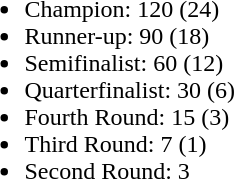<table style="float:left; margin-right:1em">
<tr>
<td><br><ul><li>Champion: 120 (24)</li><li>Runner-up: 90 (18)</li><li>Semifinalist: 60 (12)</li><li>Quarterfinalist: 30 (6)</li><li>Fourth Round: 15 (3)</li><li>Third Round: 7 (1)</li><li>Second Round: 3</li></ul></td>
</tr>
</table>
